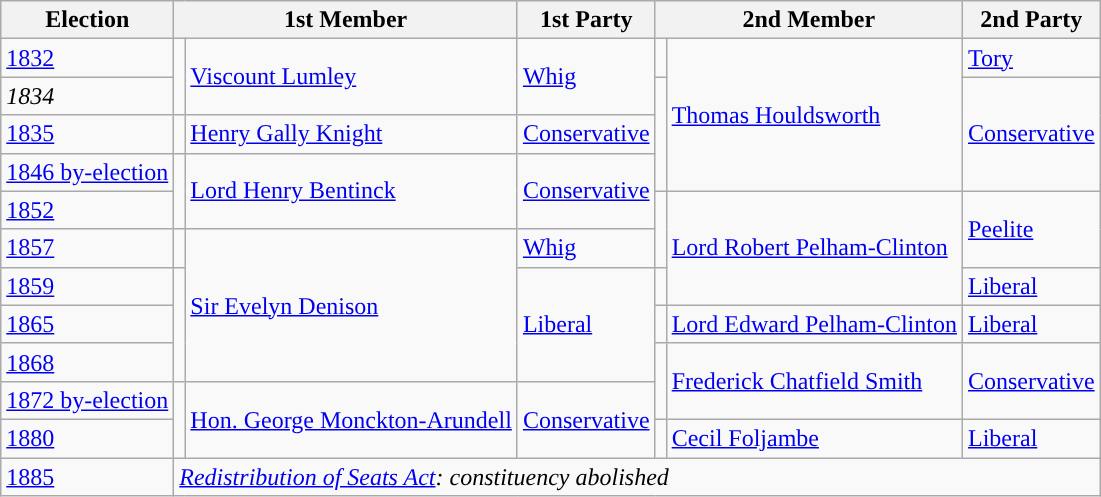<table class="wikitable">
<tr>
<th>Election</th>
<th colspan="2">1st Member</th>
<th>1st Party</th>
<th colspan="2">2nd Member</th>
<th>2nd Party</th>
</tr>
<tr>
<td><a href='#'>1832</a></td>
<td rowspan="2" style="color:inherit;background-color: "></td>
<td rowspan="2"><a href='#'>Viscount Lumley</a></td>
<td rowspan="2"><a href='#'>Whig</a></td>
<td style="color:inherit;background-color: "></td>
<td rowspan="4"><a href='#'>Thomas Houldsworth</a></td>
<td><a href='#'>Tory</a></td>
</tr>
<tr>
<td><em>1834</em></td>
<td rowspan="3" style="color:inherit;background-color: "></td>
<td rowspan="3"><a href='#'>Conservative</a></td>
</tr>
<tr>
<td><a href='#'>1835</a></td>
<td style="color:inherit;background-color: "></td>
<td><a href='#'>Henry Gally Knight</a></td>
<td><a href='#'>Conservative</a></td>
</tr>
<tr>
<td><a href='#'>1846 by-election</a></td>
<td rowspan="2" style="color:inherit;background-color: "></td>
<td rowspan="2"><a href='#'>Lord Henry Bentinck</a></td>
<td rowspan="2"><a href='#'>Conservative</a></td>
</tr>
<tr>
<td><a href='#'>1852</a></td>
<td rowspan="2" style="color:inherit;background-color: "></td>
<td rowspan="3"><a href='#'>Lord Robert Pelham-Clinton</a></td>
<td rowspan="2"><a href='#'>Peelite</a></td>
</tr>
<tr>
<td><a href='#'>1857</a></td>
<td style="color:inherit;background-color: "></td>
<td rowspan="4"><a href='#'>Sir Evelyn Denison</a></td>
<td><a href='#'>Whig</a></td>
</tr>
<tr>
<td><a href='#'>1859</a></td>
<td rowspan="3" style="color:inherit;background-color: "></td>
<td rowspan="3"><a href='#'>Liberal</a></td>
<td style="color:inherit;background-color: "></td>
<td><a href='#'>Liberal</a></td>
</tr>
<tr>
<td><a href='#'>1865</a></td>
<td style="color:inherit;background-color: "></td>
<td><a href='#'>Lord Edward Pelham-Clinton</a></td>
<td><a href='#'>Liberal</a></td>
</tr>
<tr>
<td><a href='#'>1868</a></td>
<td rowspan="2" style="color:inherit;background-color: "></td>
<td rowspan="2"><a href='#'>Frederick Chatfield Smith</a></td>
<td rowspan="2"><a href='#'>Conservative</a></td>
</tr>
<tr>
<td><a href='#'>1872 by-election</a></td>
<td rowspan="2" style="color:inherit;background-color: "></td>
<td rowspan="2"><a href='#'>Hon. George Monckton-Arundell</a></td>
<td rowspan="2"><a href='#'>Conservative</a></td>
</tr>
<tr>
<td><a href='#'>1880</a></td>
<td style="color:inherit;background-color: "></td>
<td><a href='#'>Cecil Foljambe</a></td>
<td><a href='#'>Liberal</a></td>
</tr>
<tr>
<td><a href='#'>1885</a></td>
<td colspan="6"><em><a href='#'>Redistribution of Seats Act</a>: constituency abolished</em></td>
</tr>
</table>
